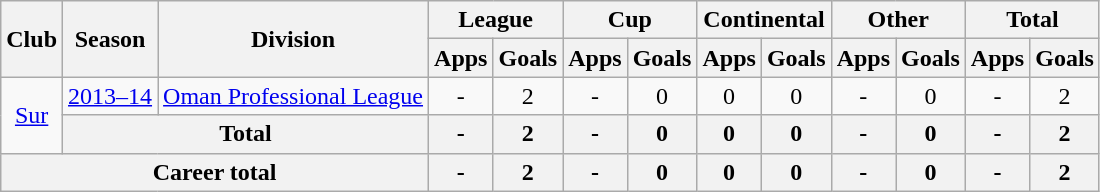<table class="wikitable" style="text-align: center;">
<tr>
<th rowspan="2">Club</th>
<th rowspan="2">Season</th>
<th rowspan="2">Division</th>
<th colspan="2">League</th>
<th colspan="2">Cup</th>
<th colspan="2">Continental</th>
<th colspan="2">Other</th>
<th colspan="2">Total</th>
</tr>
<tr>
<th>Apps</th>
<th>Goals</th>
<th>Apps</th>
<th>Goals</th>
<th>Apps</th>
<th>Goals</th>
<th>Apps</th>
<th>Goals</th>
<th>Apps</th>
<th>Goals</th>
</tr>
<tr>
<td rowspan="2"><a href='#'>Sur</a></td>
<td><a href='#'>2013–14</a></td>
<td rowspan="1"><a href='#'>Oman Professional League</a></td>
<td>-</td>
<td>2</td>
<td>-</td>
<td>0</td>
<td>0</td>
<td>0</td>
<td>-</td>
<td>0</td>
<td>-</td>
<td>2</td>
</tr>
<tr>
<th colspan="2">Total</th>
<th>-</th>
<th>2</th>
<th>-</th>
<th>0</th>
<th>0</th>
<th>0</th>
<th>-</th>
<th>0</th>
<th>-</th>
<th>2</th>
</tr>
<tr>
<th colspan="3">Career total</th>
<th>-</th>
<th>2</th>
<th>-</th>
<th>0</th>
<th>0</th>
<th>0</th>
<th>-</th>
<th>0</th>
<th>-</th>
<th>2</th>
</tr>
</table>
